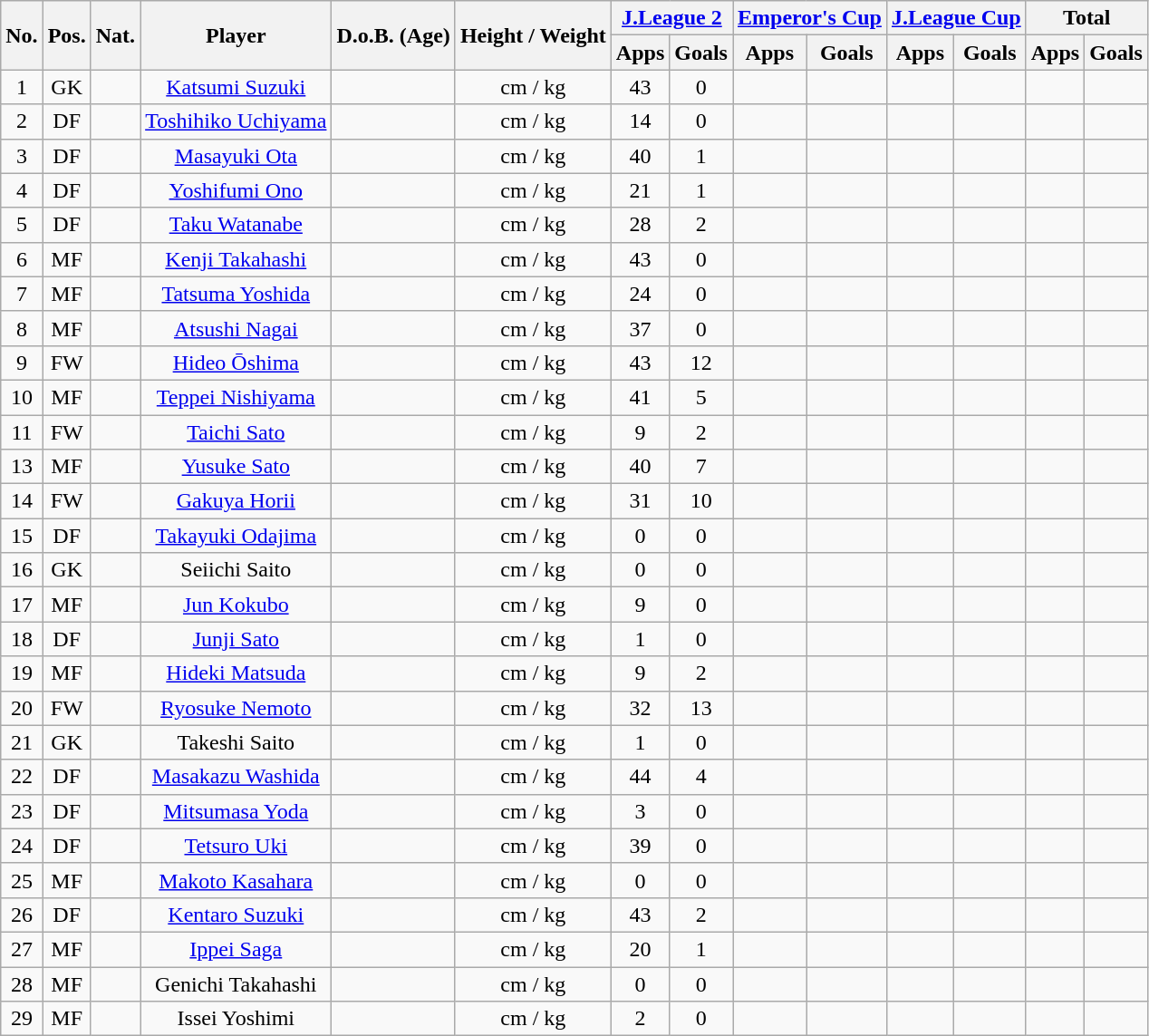<table class="wikitable" style="text-align:center;">
<tr>
<th rowspan="2">No.</th>
<th rowspan="2">Pos.</th>
<th rowspan="2">Nat.</th>
<th rowspan="2">Player</th>
<th rowspan="2">D.o.B. (Age)</th>
<th rowspan="2">Height / Weight</th>
<th colspan="2"><a href='#'>J.League 2</a></th>
<th colspan="2"><a href='#'>Emperor's Cup</a></th>
<th colspan="2"><a href='#'>J.League Cup</a></th>
<th colspan="2">Total</th>
</tr>
<tr>
<th>Apps</th>
<th>Goals</th>
<th>Apps</th>
<th>Goals</th>
<th>Apps</th>
<th>Goals</th>
<th>Apps</th>
<th>Goals</th>
</tr>
<tr>
<td>1</td>
<td>GK</td>
<td></td>
<td><a href='#'>Katsumi Suzuki</a></td>
<td></td>
<td>cm / kg</td>
<td>43</td>
<td>0</td>
<td></td>
<td></td>
<td></td>
<td></td>
<td></td>
<td></td>
</tr>
<tr>
<td>2</td>
<td>DF</td>
<td></td>
<td><a href='#'>Toshihiko Uchiyama</a></td>
<td></td>
<td>cm / kg</td>
<td>14</td>
<td>0</td>
<td></td>
<td></td>
<td></td>
<td></td>
<td></td>
<td></td>
</tr>
<tr>
<td>3</td>
<td>DF</td>
<td></td>
<td><a href='#'>Masayuki Ota</a></td>
<td></td>
<td>cm / kg</td>
<td>40</td>
<td>1</td>
<td></td>
<td></td>
<td></td>
<td></td>
<td></td>
<td></td>
</tr>
<tr>
<td>4</td>
<td>DF</td>
<td></td>
<td><a href='#'>Yoshifumi Ono</a></td>
<td></td>
<td>cm / kg</td>
<td>21</td>
<td>1</td>
<td></td>
<td></td>
<td></td>
<td></td>
<td></td>
<td></td>
</tr>
<tr>
<td>5</td>
<td>DF</td>
<td></td>
<td><a href='#'>Taku Watanabe</a></td>
<td></td>
<td>cm / kg</td>
<td>28</td>
<td>2</td>
<td></td>
<td></td>
<td></td>
<td></td>
<td></td>
<td></td>
</tr>
<tr>
<td>6</td>
<td>MF</td>
<td></td>
<td><a href='#'>Kenji Takahashi</a></td>
<td></td>
<td>cm / kg</td>
<td>43</td>
<td>0</td>
<td></td>
<td></td>
<td></td>
<td></td>
<td></td>
<td></td>
</tr>
<tr>
<td>7</td>
<td>MF</td>
<td></td>
<td><a href='#'>Tatsuma Yoshida</a></td>
<td></td>
<td>cm / kg</td>
<td>24</td>
<td>0</td>
<td></td>
<td></td>
<td></td>
<td></td>
<td></td>
<td></td>
</tr>
<tr>
<td>8</td>
<td>MF</td>
<td></td>
<td><a href='#'>Atsushi Nagai</a></td>
<td></td>
<td>cm / kg</td>
<td>37</td>
<td>0</td>
<td></td>
<td></td>
<td></td>
<td></td>
<td></td>
<td></td>
</tr>
<tr>
<td>9</td>
<td>FW</td>
<td></td>
<td><a href='#'>Hideo Ōshima</a></td>
<td></td>
<td>cm / kg</td>
<td>43</td>
<td>12</td>
<td></td>
<td></td>
<td></td>
<td></td>
<td></td>
<td></td>
</tr>
<tr>
<td>10</td>
<td>MF</td>
<td></td>
<td><a href='#'>Teppei Nishiyama</a></td>
<td></td>
<td>cm / kg</td>
<td>41</td>
<td>5</td>
<td></td>
<td></td>
<td></td>
<td></td>
<td></td>
<td></td>
</tr>
<tr>
<td>11</td>
<td>FW</td>
<td></td>
<td><a href='#'>Taichi Sato</a></td>
<td></td>
<td>cm / kg</td>
<td>9</td>
<td>2</td>
<td></td>
<td></td>
<td></td>
<td></td>
<td></td>
<td></td>
</tr>
<tr>
<td>13</td>
<td>MF</td>
<td></td>
<td><a href='#'>Yusuke Sato</a></td>
<td></td>
<td>cm / kg</td>
<td>40</td>
<td>7</td>
<td></td>
<td></td>
<td></td>
<td></td>
<td></td>
<td></td>
</tr>
<tr>
<td>14</td>
<td>FW</td>
<td></td>
<td><a href='#'>Gakuya Horii</a></td>
<td></td>
<td>cm / kg</td>
<td>31</td>
<td>10</td>
<td></td>
<td></td>
<td></td>
<td></td>
<td></td>
<td></td>
</tr>
<tr>
<td>15</td>
<td>DF</td>
<td></td>
<td><a href='#'>Takayuki Odajima</a></td>
<td></td>
<td>cm / kg</td>
<td>0</td>
<td>0</td>
<td></td>
<td></td>
<td></td>
<td></td>
<td></td>
<td></td>
</tr>
<tr>
<td>16</td>
<td>GK</td>
<td></td>
<td>Seiichi Saito</td>
<td></td>
<td>cm / kg</td>
<td>0</td>
<td>0</td>
<td></td>
<td></td>
<td></td>
<td></td>
<td></td>
<td></td>
</tr>
<tr>
<td>17</td>
<td>MF</td>
<td></td>
<td><a href='#'>Jun Kokubo</a></td>
<td></td>
<td>cm / kg</td>
<td>9</td>
<td>0</td>
<td></td>
<td></td>
<td></td>
<td></td>
<td></td>
<td></td>
</tr>
<tr>
<td>18</td>
<td>DF</td>
<td></td>
<td><a href='#'>Junji Sato</a></td>
<td></td>
<td>cm / kg</td>
<td>1</td>
<td>0</td>
<td></td>
<td></td>
<td></td>
<td></td>
<td></td>
<td></td>
</tr>
<tr>
<td>19</td>
<td>MF</td>
<td></td>
<td><a href='#'>Hideki Matsuda</a></td>
<td></td>
<td>cm / kg</td>
<td>9</td>
<td>2</td>
<td></td>
<td></td>
<td></td>
<td></td>
<td></td>
<td></td>
</tr>
<tr>
<td>20</td>
<td>FW</td>
<td></td>
<td><a href='#'>Ryosuke Nemoto</a></td>
<td></td>
<td>cm / kg</td>
<td>32</td>
<td>13</td>
<td></td>
<td></td>
<td></td>
<td></td>
<td></td>
<td></td>
</tr>
<tr>
<td>21</td>
<td>GK</td>
<td></td>
<td>Takeshi Saito</td>
<td></td>
<td>cm / kg</td>
<td>1</td>
<td>0</td>
<td></td>
<td></td>
<td></td>
<td></td>
<td></td>
<td></td>
</tr>
<tr>
<td>22</td>
<td>DF</td>
<td></td>
<td><a href='#'>Masakazu Washida</a></td>
<td></td>
<td>cm / kg</td>
<td>44</td>
<td>4</td>
<td></td>
<td></td>
<td></td>
<td></td>
<td></td>
<td></td>
</tr>
<tr>
<td>23</td>
<td>DF</td>
<td></td>
<td><a href='#'>Mitsumasa Yoda</a></td>
<td></td>
<td>cm / kg</td>
<td>3</td>
<td>0</td>
<td></td>
<td></td>
<td></td>
<td></td>
<td></td>
<td></td>
</tr>
<tr>
<td>24</td>
<td>DF</td>
<td></td>
<td><a href='#'>Tetsuro Uki</a></td>
<td></td>
<td>cm / kg</td>
<td>39</td>
<td>0</td>
<td></td>
<td></td>
<td></td>
<td></td>
<td></td>
<td></td>
</tr>
<tr>
<td>25</td>
<td>MF</td>
<td></td>
<td><a href='#'>Makoto Kasahara</a></td>
<td></td>
<td>cm / kg</td>
<td>0</td>
<td>0</td>
<td></td>
<td></td>
<td></td>
<td></td>
<td></td>
<td></td>
</tr>
<tr>
<td>26</td>
<td>DF</td>
<td></td>
<td><a href='#'>Kentaro Suzuki</a></td>
<td></td>
<td>cm / kg</td>
<td>43</td>
<td>2</td>
<td></td>
<td></td>
<td></td>
<td></td>
<td></td>
<td></td>
</tr>
<tr>
<td>27</td>
<td>MF</td>
<td></td>
<td><a href='#'>Ippei Saga</a></td>
<td></td>
<td>cm / kg</td>
<td>20</td>
<td>1</td>
<td></td>
<td></td>
<td></td>
<td></td>
<td></td>
<td></td>
</tr>
<tr>
<td>28</td>
<td>MF</td>
<td></td>
<td>Genichi Takahashi</td>
<td></td>
<td>cm / kg</td>
<td>0</td>
<td>0</td>
<td></td>
<td></td>
<td></td>
<td></td>
<td></td>
<td></td>
</tr>
<tr>
<td>29</td>
<td>MF</td>
<td></td>
<td>Issei Yoshimi</td>
<td></td>
<td>cm / kg</td>
<td>2</td>
<td>0</td>
<td></td>
<td></td>
<td></td>
<td></td>
<td></td>
<td></td>
</tr>
</table>
